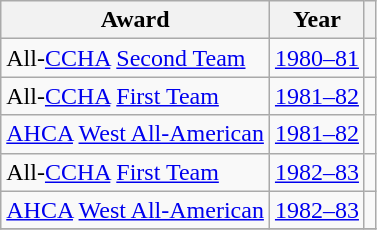<table class="wikitable">
<tr>
<th>Award</th>
<th>Year</th>
<th></th>
</tr>
<tr>
<td>All-<a href='#'>CCHA</a> <a href='#'>Second Team</a></td>
<td><a href='#'>1980–81</a></td>
<td></td>
</tr>
<tr>
<td>All-<a href='#'>CCHA</a> <a href='#'>First Team</a></td>
<td><a href='#'>1981–82</a></td>
<td></td>
</tr>
<tr>
<td><a href='#'>AHCA</a> <a href='#'>West All-American</a></td>
<td><a href='#'>1981–82</a></td>
<td></td>
</tr>
<tr>
<td>All-<a href='#'>CCHA</a> <a href='#'>First Team</a></td>
<td><a href='#'>1982–83</a></td>
<td></td>
</tr>
<tr>
<td><a href='#'>AHCA</a> <a href='#'>West All-American</a></td>
<td><a href='#'>1982–83</a></td>
<td></td>
</tr>
<tr>
</tr>
</table>
